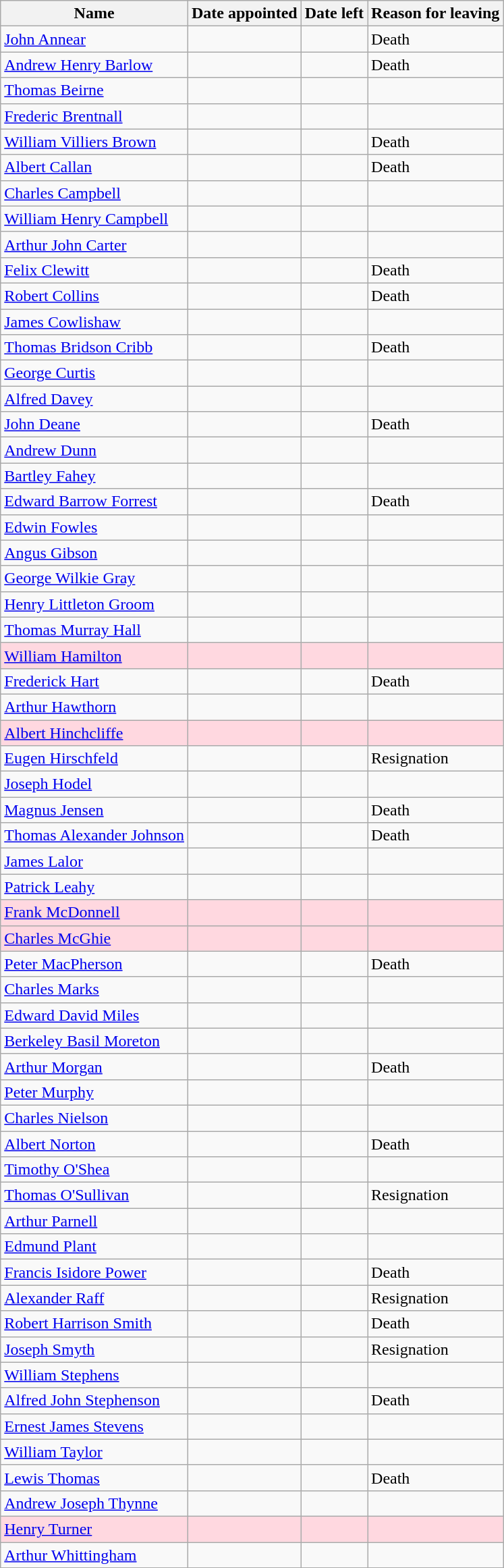<table class="wikitable sortable">
<tr>
<th>Name</th>
<th>Date appointed</th>
<th>Date left</th>
<th>Reason for leaving</th>
</tr>
<tr>
<td><a href='#'>John Annear</a></td>
<td></td>
<td></td>
<td>Death</td>
</tr>
<tr>
<td><a href='#'>Andrew Henry Barlow</a></td>
<td></td>
<td></td>
<td>Death</td>
</tr>
<tr>
<td><a href='#'>Thomas Beirne</a></td>
<td></td>
<td><em></em></td>
<td></td>
</tr>
<tr>
<td><a href='#'>Frederic Brentnall</a></td>
<td></td>
<td><em></em></td>
<td></td>
</tr>
<tr>
<td><a href='#'>William Villiers Brown</a></td>
<td></td>
<td></td>
<td>Death</td>
</tr>
<tr>
<td><a href='#'>Albert Callan</a></td>
<td></td>
<td></td>
<td>Death</td>
</tr>
<tr>
<td><a href='#'>Charles Campbell</a></td>
<td></td>
<td><em></em></td>
<td></td>
</tr>
<tr>
<td><a href='#'>William Henry Campbell</a></td>
<td></td>
<td><em></em></td>
<td></td>
</tr>
<tr>
<td><a href='#'>Arthur John Carter</a></td>
<td></td>
<td><em></em></td>
<td></td>
</tr>
<tr>
<td><a href='#'>Felix Clewitt</a></td>
<td></td>
<td></td>
<td>Death</td>
</tr>
<tr>
<td><a href='#'>Robert Collins</a></td>
<td></td>
<td></td>
<td>Death</td>
</tr>
<tr>
<td><a href='#'>James Cowlishaw</a></td>
<td></td>
<td><em></em></td>
<td></td>
</tr>
<tr>
<td><a href='#'>Thomas Bridson Cribb</a></td>
<td></td>
<td></td>
<td>Death</td>
</tr>
<tr>
<td><a href='#'>George Curtis</a></td>
<td></td>
<td><em></em></td>
<td></td>
</tr>
<tr>
<td><a href='#'>Alfred Davey</a></td>
<td></td>
<td><em></em></td>
<td></td>
</tr>
<tr>
<td><a href='#'>John Deane</a></td>
<td></td>
<td></td>
<td>Death</td>
</tr>
<tr>
<td><a href='#'>Andrew Dunn</a></td>
<td></td>
<td><em></em></td>
<td></td>
</tr>
<tr>
<td><a href='#'>Bartley Fahey</a></td>
<td></td>
<td><em></em></td>
<td></td>
</tr>
<tr>
<td><a href='#'>Edward Barrow Forrest</a></td>
<td></td>
<td></td>
<td>Death</td>
</tr>
<tr>
<td><a href='#'>Edwin Fowles</a></td>
<td></td>
<td><em></em></td>
<td></td>
</tr>
<tr>
<td><a href='#'>Angus Gibson</a></td>
<td></td>
<td><em></em></td>
<td></td>
</tr>
<tr>
<td><a href='#'>George Wilkie Gray</a></td>
<td></td>
<td><em></em></td>
<td></td>
</tr>
<tr>
<td><a href='#'>Henry Littleton Groom</a></td>
<td></td>
<td><em></em></td>
<td></td>
</tr>
<tr>
<td><a href='#'>Thomas Murray Hall</a></td>
<td></td>
<td><em></em></td>
<td></td>
</tr>
<tr bgcolor="#FFD8E0">
<td><a href='#'>William Hamilton</a></td>
<td></td>
<td><em></em></td>
<td></td>
</tr>
<tr>
<td><a href='#'>Frederick Hart</a></td>
<td></td>
<td></td>
<td>Death</td>
</tr>
<tr>
<td><a href='#'>Arthur Hawthorn</a></td>
<td></td>
<td><em></em></td>
<td></td>
</tr>
<tr bgcolor="#FFD8E0">
<td><a href='#'>Albert Hinchcliffe</a></td>
<td></td>
<td><em></em></td>
<td></td>
</tr>
<tr>
<td><a href='#'>Eugen Hirschfeld</a></td>
<td></td>
<td></td>
<td>Resignation</td>
</tr>
<tr>
<td><a href='#'>Joseph Hodel</a></td>
<td></td>
<td><em></em></td>
<td></td>
</tr>
<tr>
<td><a href='#'>Magnus Jensen</a></td>
<td></td>
<td></td>
<td>Death</td>
</tr>
<tr>
<td><a href='#'>Thomas Alexander Johnson</a></td>
<td></td>
<td></td>
<td>Death</td>
</tr>
<tr>
<td><a href='#'>James Lalor</a></td>
<td></td>
<td><em></em></td>
<td></td>
</tr>
<tr>
<td><a href='#'>Patrick Leahy</a></td>
<td></td>
<td><em></em></td>
<td></td>
</tr>
<tr bgcolor="#FFD8E0">
<td><a href='#'>Frank McDonnell</a></td>
<td></td>
<td><em></em></td>
<td></td>
</tr>
<tr bgcolor="#FFD8E0">
<td><a href='#'>Charles McGhie</a></td>
<td></td>
<td><em></em></td>
<td></td>
</tr>
<tr>
<td><a href='#'>Peter MacPherson</a></td>
<td></td>
<td></td>
<td>Death</td>
</tr>
<tr>
<td><a href='#'>Charles Marks</a></td>
<td></td>
<td><em></em></td>
<td></td>
</tr>
<tr>
<td><a href='#'>Edward David Miles</a></td>
<td></td>
<td><em></em></td>
<td></td>
</tr>
<tr>
<td><a href='#'>Berkeley Basil Moreton</a></td>
<td></td>
<td><em></em></td>
<td></td>
</tr>
<tr>
<td><a href='#'>Arthur Morgan</a></td>
<td></td>
<td></td>
<td>Death</td>
</tr>
<tr>
<td><a href='#'>Peter Murphy</a></td>
<td></td>
<td><em></em></td>
<td></td>
</tr>
<tr>
<td><a href='#'>Charles Nielson</a></td>
<td></td>
<td><em></em></td>
<td></td>
</tr>
<tr>
<td><a href='#'>Albert Norton</a></td>
<td></td>
<td></td>
<td>Death</td>
</tr>
<tr>
<td><a href='#'>Timothy O'Shea</a></td>
<td></td>
<td><em></em></td>
<td></td>
</tr>
<tr>
<td><a href='#'>Thomas O'Sullivan</a></td>
<td></td>
<td></td>
<td>Resignation</td>
</tr>
<tr>
<td><a href='#'>Arthur Parnell</a></td>
<td></td>
<td><em></em></td>
<td></td>
</tr>
<tr>
<td><a href='#'>Edmund Plant</a></td>
<td></td>
<td><em></em></td>
<td></td>
</tr>
<tr>
<td><a href='#'>Francis Isidore Power</a></td>
<td></td>
<td></td>
<td>Death</td>
</tr>
<tr>
<td><a href='#'>Alexander Raff</a></td>
<td></td>
<td></td>
<td>Resignation</td>
</tr>
<tr>
<td><a href='#'>Robert Harrison Smith</a></td>
<td></td>
<td></td>
<td>Death</td>
</tr>
<tr>
<td><a href='#'>Joseph Smyth</a></td>
<td></td>
<td></td>
<td>Resignation</td>
</tr>
<tr>
<td><a href='#'>William Stephens</a></td>
<td></td>
<td><em></em></td>
<td></td>
</tr>
<tr>
<td><a href='#'>Alfred John Stephenson</a></td>
<td></td>
<td></td>
<td>Death</td>
</tr>
<tr>
<td><a href='#'>Ernest James Stevens</a></td>
<td></td>
<td><em></em></td>
<td></td>
</tr>
<tr>
<td><a href='#'>William Taylor</a></td>
<td></td>
<td><em></em></td>
<td></td>
</tr>
<tr>
<td><a href='#'>Lewis Thomas</a></td>
<td></td>
<td></td>
<td>Death</td>
</tr>
<tr>
<td><a href='#'>Andrew Joseph Thynne</a></td>
<td></td>
<td><em></em></td>
<td></td>
</tr>
<tr bgcolor="FFD8E0">
<td><a href='#'>Henry Turner</a></td>
<td></td>
<td><em></em></td>
<td></td>
</tr>
<tr>
<td><a href='#'>Arthur Whittingham</a></td>
<td></td>
<td><em></em></td>
<td></td>
</tr>
</table>
